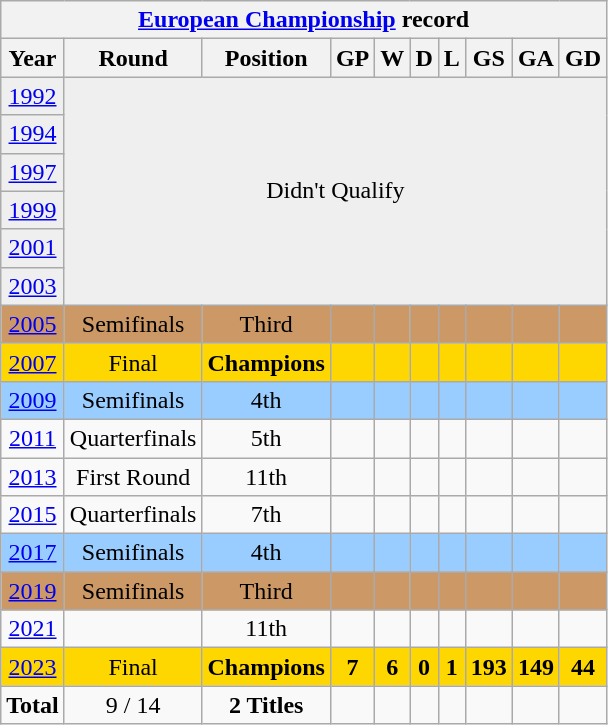<table class="wikitable" style="text-align: center;">
<tr>
<th colspan=10><a href='#'>European Championship</a> record</th>
</tr>
<tr>
<th>Year</th>
<th>Round</th>
<th>Position</th>
<th>GP</th>
<th>W</th>
<th>D</th>
<th>L</th>
<th>GS</th>
<th>GA</th>
<th>GD</th>
</tr>
<tr bgcolor="efefef">
<td> <a href='#'>1992</a></td>
<td colspan=10 rowspan=6>Didn't Qualify</td>
</tr>
<tr bgcolor="efefef">
<td> <a href='#'>1994</a></td>
</tr>
<tr bgcolor="efefef">
<td> <a href='#'>1997</a></td>
</tr>
<tr bgcolor="efefef">
<td> <a href='#'>1999</a></td>
</tr>
<tr bgcolor="efefef">
<td> <a href='#'>2001</a></td>
</tr>
<tr bgcolor="efefef">
<td> <a href='#'>2003</a></td>
</tr>
<tr bgcolor=cc9966>
<td> <a href='#'>2005</a></td>
<td>Semifinals</td>
<td>Third</td>
<td></td>
<td></td>
<td></td>
<td></td>
<td></td>
<td></td>
<td></td>
</tr>
<tr bgcolor=gold>
<td> <a href='#'>2007</a></td>
<td>Final</td>
<td><strong>Champions </strong></td>
<td></td>
<td></td>
<td></td>
<td></td>
<td></td>
<td></td>
<td></td>
</tr>
<tr bgcolor=9acdff>
<td> <a href='#'>2009</a></td>
<td>Semifinals</td>
<td>4th</td>
<td></td>
<td></td>
<td></td>
<td></td>
<td></td>
<td></td>
<td></td>
</tr>
<tr>
<td> <a href='#'>2011</a></td>
<td>Quarterfinals</td>
<td>5th</td>
<td></td>
<td></td>
<td></td>
<td></td>
<td></td>
<td></td>
<td></td>
</tr>
<tr>
<td> <a href='#'>2013</a></td>
<td>First Round</td>
<td>11th</td>
<td></td>
<td></td>
<td></td>
<td></td>
<td></td>
<td></td>
<td></td>
</tr>
<tr>
<td> <a href='#'>2015</a></td>
<td>Quarterfinals</td>
<td>7th</td>
<td></td>
<td></td>
<td></td>
<td></td>
<td></td>
<td></td>
<td></td>
</tr>
<tr bgcolor=9acdff>
<td> <a href='#'>2017</a></td>
<td>Semifinals</td>
<td>4th</td>
<td></td>
<td></td>
<td></td>
<td></td>
<td></td>
<td></td>
<td></td>
</tr>
<tr bgcolor=#cc9966>
<td> <a href='#'>2019</a></td>
<td>Semifinals</td>
<td>Third</td>
<td></td>
<td></td>
<td></td>
<td></td>
<td></td>
<td></td>
<td></td>
</tr>
<tr>
<td> <a href='#'>2021</a></td>
<td></td>
<td>11th</td>
<td></td>
<td></td>
<td></td>
<td></td>
<td></td>
<td></td>
<td></td>
</tr>
<tr bgcolor=gold>
<td> <a href='#'>2023</a></td>
<td>Final</td>
<td><strong>Champions </strong></td>
<td><strong>7</strong></td>
<td><strong>6</strong></td>
<td><strong>0</strong></td>
<td><strong>1</strong></td>
<td><strong>193</strong></td>
<td><strong>149</strong></td>
<td><strong>44</strong></td>
</tr>
<tr>
<td><strong>Total</strong></td>
<td>9 / 14</td>
<td><strong>2 Titles</strong></td>
<td></td>
<td></td>
<td></td>
<td></td>
<td></td>
<td></td>
<td></td>
</tr>
</table>
